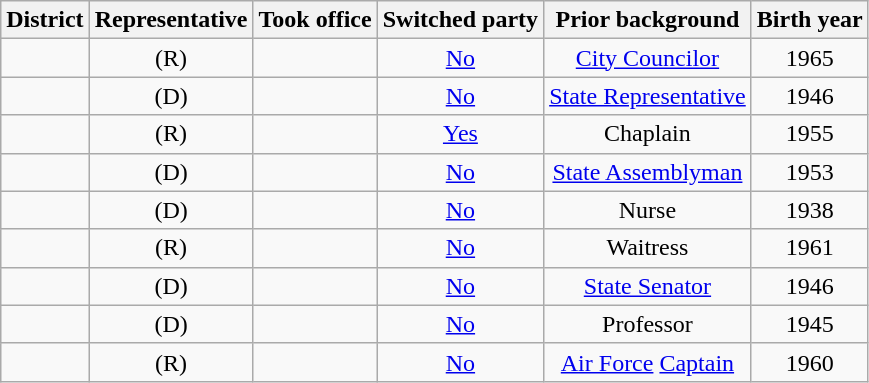<table class="sortable wikitable" style="text-align:center">
<tr>
<th>District</th>
<th>Representative</th>
<th>Took office</th>
<th>Switched party</th>
<th>Prior background</th>
<th>Birth year</th>
</tr>
<tr>
<td></td>
<td> (R)</td>
<td></td>
<td><a href='#'>No</a></td>
<td><a href='#'>City Councilor</a></td>
<td>1965</td>
</tr>
<tr>
<td></td>
<td> (D)</td>
<td></td>
<td><a href='#'>No</a></td>
<td><a href='#'>State Representative</a></td>
<td>1946</td>
</tr>
<tr>
<td></td>
<td> (R)</td>
<td></td>
<td><a href='#'>Yes</a></td>
<td>Chaplain</td>
<td>1955</td>
</tr>
<tr>
<td></td>
<td> (D)</td>
<td></td>
<td><a href='#'>No</a></td>
<td><a href='#'>State Assemblyman</a></td>
<td>1953</td>
</tr>
<tr>
<td></td>
<td> (D)</td>
<td></td>
<td><a href='#'>No</a></td>
<td>Nurse</td>
<td>1938</td>
</tr>
<tr>
<td></td>
<td> (R)</td>
<td></td>
<td><a href='#'>No</a></td>
<td>Waitress</td>
<td>1961</td>
</tr>
<tr>
<td></td>
<td> (D)</td>
<td></td>
<td><a href='#'>No</a></td>
<td><a href='#'>State Senator</a></td>
<td>1946</td>
</tr>
<tr>
<td></td>
<td> (D)</td>
<td></td>
<td><a href='#'>No</a></td>
<td>Professor</td>
<td>1945</td>
</tr>
<tr>
<td></td>
<td> (R)</td>
<td></td>
<td><a href='#'>No</a></td>
<td><a href='#'>Air Force</a> <a href='#'>Captain</a></td>
<td>1960</td>
</tr>
</table>
